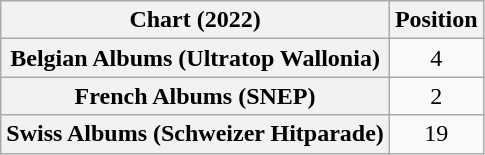<table class="wikitable sortable plainrowheaders" style="text-align:center">
<tr>
<th scope="col">Chart (2022)</th>
<th scope="col">Position</th>
</tr>
<tr>
<th scope="row">Belgian Albums (Ultratop Wallonia)</th>
<td>4</td>
</tr>
<tr>
<th scope="row">French Albums (SNEP)</th>
<td>2</td>
</tr>
<tr>
<th scope="row">Swiss Albums (Schweizer Hitparade)</th>
<td>19</td>
</tr>
</table>
